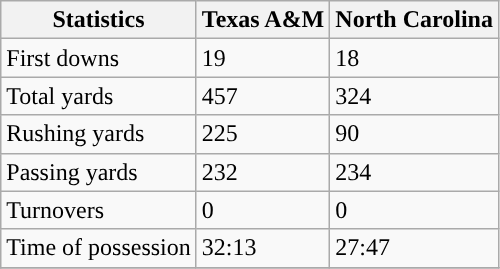<table class="wikitable">
<tr>
<th>Statistics</th>
<th>Texas A&M</th>
<th>North Carolina</th>
</tr>
<tr>
<td>First downs</td>
<td>19</td>
<td>18</td>
</tr>
<tr>
<td>Total yards</td>
<td>457</td>
<td>324</td>
</tr>
<tr>
<td>Rushing yards</td>
<td>225</td>
<td>90</td>
</tr>
<tr>
<td>Passing yards</td>
<td>232</td>
<td>234</td>
</tr>
<tr>
<td>Turnovers</td>
<td>0</td>
<td>0</td>
</tr>
<tr>
<td>Time of possession</td>
<td>32:13</td>
<td>27:47</td>
</tr>
<tr>
</tr>
</table>
